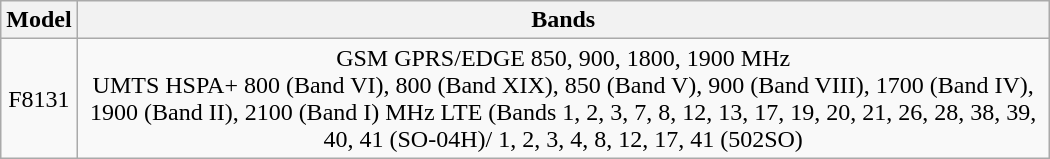<table class="wikitable sortable" style="width:700px">
<tr>
<th style="width:10px;">Model</th>
<th>Bands</th>
</tr>
<tr>
<td style="text-align:center;">F8131</td>
<td rowspan="2" style="text-align:center;">GSM GPRS/EDGE 850, 900, 1800, 1900 MHz<br>UMTS HSPA+ 800 (Band VI), 800 (Band XIX), 850 (Band V), 900 (Band VIII), 1700 (Band IV), 1900 (Band II), 2100 (Band I) MHz 
LTE (Bands 1, 2, 3, 7, 8, 12, 13, 17, 19, 20, 21, 26, 28, 38, 39, 40, 41 (SO-04H)/ 1, 2, 3, 4, 8, 12, 17, 41 (502SO)</td>
</tr>
</table>
